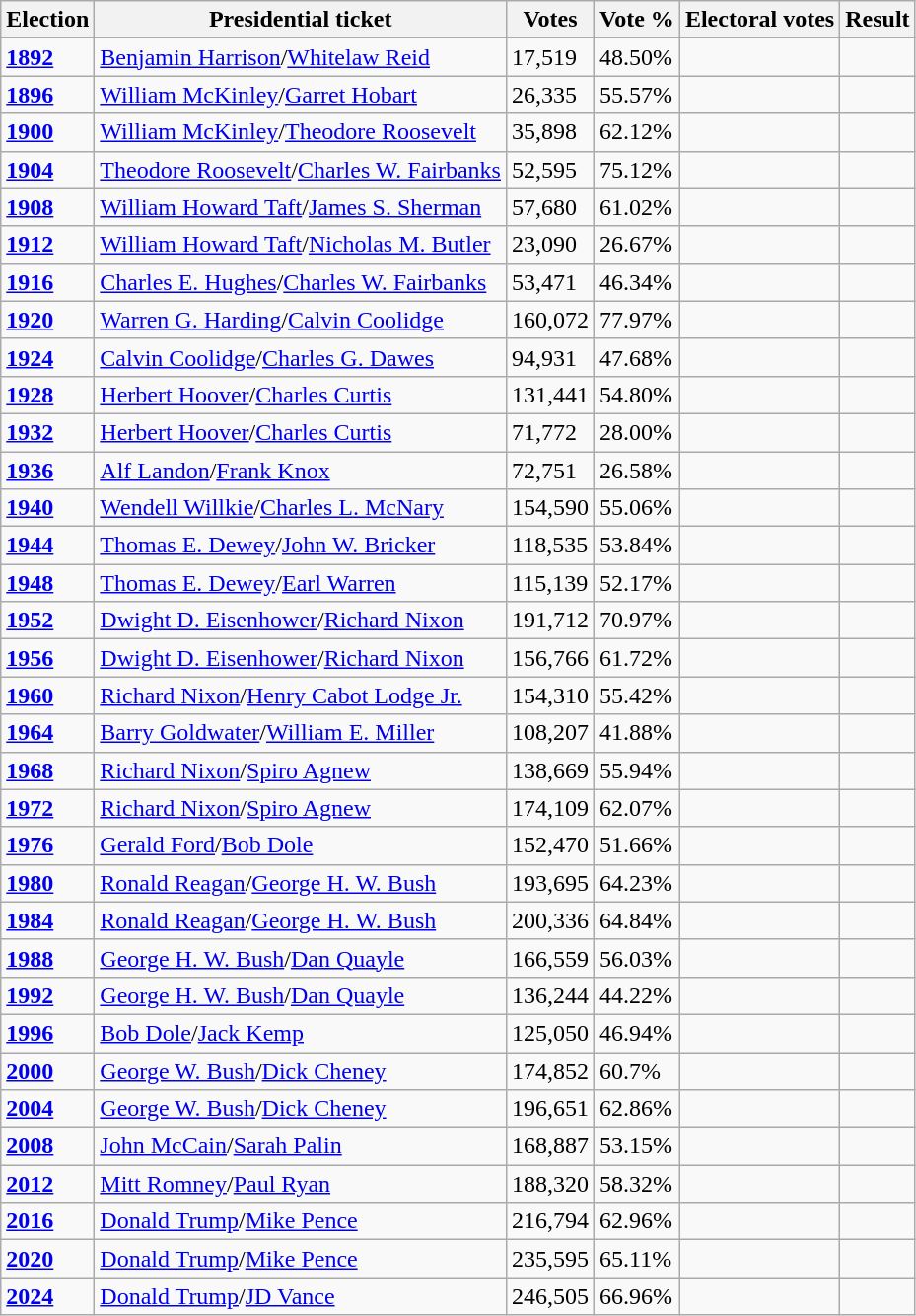<table class="wikitable">
<tr>
<th>Election</th>
<th>Presidential ticket</th>
<th>Votes</th>
<th>Vote %</th>
<th>Electoral votes</th>
<th>Result</th>
</tr>
<tr>
<td><strong><a href='#'>1892</a></strong></td>
<td><a href='#'>Benjamin Harrison</a>/<a href='#'>Whitelaw Reid</a></td>
<td>17,519</td>
<td>48.50%</td>
<td></td>
<td></td>
</tr>
<tr>
<td><strong><a href='#'>1896</a></strong></td>
<td><a href='#'>William McKinley</a>/<a href='#'>Garret Hobart</a></td>
<td>26,335</td>
<td>55.57%</td>
<td></td>
<td></td>
</tr>
<tr>
<td><strong><a href='#'>1900</a></strong></td>
<td><a href='#'>William McKinley</a>/<a href='#'>Theodore Roosevelt</a></td>
<td>35,898</td>
<td>62.12%</td>
<td></td>
<td></td>
</tr>
<tr>
<td><strong><a href='#'>1904</a></strong></td>
<td><a href='#'>Theodore Roosevelt</a>/<a href='#'>Charles W. Fairbanks</a></td>
<td>52,595</td>
<td>75.12%</td>
<td></td>
<td></td>
</tr>
<tr>
<td><strong><a href='#'>1908</a></strong></td>
<td><a href='#'>William Howard Taft</a>/<a href='#'>James S. Sherman</a></td>
<td>57,680</td>
<td>61.02%</td>
<td></td>
<td></td>
</tr>
<tr>
<td><strong><a href='#'>1912</a></strong></td>
<td><a href='#'>William Howard Taft</a>/<a href='#'>Nicholas M. Butler</a></td>
<td>23,090</td>
<td>26.67%</td>
<td></td>
<td></td>
</tr>
<tr>
<td><strong><a href='#'>1916</a></strong></td>
<td><a href='#'>Charles E. Hughes</a>/<a href='#'>Charles W. Fairbanks</a></td>
<td>53,471</td>
<td>46.34%</td>
<td></td>
<td></td>
</tr>
<tr>
<td><strong><a href='#'>1920</a></strong></td>
<td><a href='#'>Warren G. Harding</a>/<a href='#'>Calvin Coolidge</a></td>
<td>160,072</td>
<td>77.97%</td>
<td></td>
<td></td>
</tr>
<tr>
<td><strong><a href='#'>1924</a></strong></td>
<td><a href='#'>Calvin Coolidge</a>/<a href='#'>Charles G. Dawes</a></td>
<td>94,931</td>
<td>47.68%</td>
<td></td>
<td></td>
</tr>
<tr>
<td><strong><a href='#'>1928</a></strong></td>
<td><a href='#'>Herbert Hoover</a>/<a href='#'>Charles Curtis</a></td>
<td>131,441</td>
<td>54.80%</td>
<td></td>
<td></td>
</tr>
<tr>
<td><strong><a href='#'>1932</a></strong></td>
<td><a href='#'>Herbert Hoover</a>/<a href='#'>Charles Curtis</a></td>
<td>71,772</td>
<td>28.00%</td>
<td></td>
<td></td>
</tr>
<tr>
<td><strong><a href='#'>1936</a></strong></td>
<td><a href='#'>Alf Landon</a>/<a href='#'>Frank Knox</a></td>
<td>72,751</td>
<td>26.58%</td>
<td></td>
<td></td>
</tr>
<tr>
<td><strong><a href='#'>1940</a></strong></td>
<td><a href='#'>Wendell Willkie</a>/<a href='#'>Charles L. McNary</a></td>
<td>154,590</td>
<td>55.06%</td>
<td></td>
<td></td>
</tr>
<tr>
<td><strong><a href='#'>1944</a></strong></td>
<td><a href='#'>Thomas E. Dewey</a>/<a href='#'>John W. Bricker</a></td>
<td>118,535</td>
<td>53.84%</td>
<td></td>
<td></td>
</tr>
<tr>
<td><strong><a href='#'>1948</a></strong></td>
<td><a href='#'>Thomas E. Dewey</a>/<a href='#'>Earl Warren</a></td>
<td>115,139</td>
<td>52.17%</td>
<td></td>
<td></td>
</tr>
<tr>
<td><strong><a href='#'>1952</a></strong></td>
<td><a href='#'>Dwight D. Eisenhower</a>/<a href='#'>Richard Nixon</a></td>
<td>191,712</td>
<td>70.97%</td>
<td></td>
<td></td>
</tr>
<tr>
<td><strong><a href='#'>1956</a></strong></td>
<td><a href='#'>Dwight D. Eisenhower</a>/<a href='#'>Richard Nixon</a></td>
<td>156,766</td>
<td>61.72%</td>
<td></td>
<td></td>
</tr>
<tr>
<td><strong><a href='#'>1960</a></strong></td>
<td><a href='#'>Richard Nixon</a>/<a href='#'>Henry Cabot Lodge Jr.</a></td>
<td>154,310</td>
<td>55.42%</td>
<td></td>
<td></td>
</tr>
<tr>
<td><strong><a href='#'>1964</a></strong></td>
<td><a href='#'>Barry Goldwater</a>/<a href='#'>William E. Miller</a></td>
<td>108,207</td>
<td>41.88%</td>
<td></td>
<td></td>
</tr>
<tr>
<td><strong><a href='#'>1968</a></strong></td>
<td><a href='#'>Richard Nixon</a>/<a href='#'>Spiro Agnew</a></td>
<td>138,669</td>
<td>55.94%</td>
<td></td>
<td></td>
</tr>
<tr>
<td><strong><a href='#'>1972</a></strong></td>
<td><a href='#'>Richard Nixon</a>/<a href='#'>Spiro Agnew</a></td>
<td>174,109</td>
<td>62.07%</td>
<td></td>
<td></td>
</tr>
<tr>
<td><strong><a href='#'>1976</a></strong></td>
<td><a href='#'>Gerald Ford</a>/<a href='#'>Bob Dole</a></td>
<td>152,470</td>
<td>51.66%</td>
<td></td>
<td></td>
</tr>
<tr>
<td><strong><a href='#'>1980</a></strong></td>
<td><a href='#'>Ronald Reagan</a>/<a href='#'>George H. W. Bush</a></td>
<td>193,695</td>
<td>64.23%</td>
<td></td>
<td></td>
</tr>
<tr>
<td><strong><a href='#'>1984</a></strong></td>
<td><a href='#'>Ronald Reagan</a>/<a href='#'>George H. W. Bush</a></td>
<td>200,336</td>
<td>64.84%</td>
<td></td>
<td></td>
</tr>
<tr>
<td><strong><a href='#'>1988</a></strong></td>
<td><a href='#'>George H. W. Bush</a>/<a href='#'>Dan Quayle</a></td>
<td>166,559</td>
<td>56.03%</td>
<td></td>
<td></td>
</tr>
<tr>
<td><strong><a href='#'>1992</a></strong></td>
<td><a href='#'>George H. W. Bush</a>/<a href='#'>Dan Quayle</a></td>
<td>136,244</td>
<td>44.22%</td>
<td></td>
<td></td>
</tr>
<tr>
<td><strong><a href='#'>1996</a></strong></td>
<td><a href='#'>Bob Dole</a>/<a href='#'>Jack Kemp</a></td>
<td>125,050</td>
<td>46.94%</td>
<td></td>
<td></td>
</tr>
<tr>
<td><strong><a href='#'>2000</a></strong></td>
<td><a href='#'>George W. Bush</a>/<a href='#'>Dick Cheney</a></td>
<td>174,852</td>
<td>60.7%</td>
<td></td>
<td></td>
</tr>
<tr>
<td><strong><a href='#'>2004</a></strong></td>
<td><a href='#'>George W. Bush</a>/<a href='#'>Dick Cheney</a></td>
<td>196,651</td>
<td>62.86%</td>
<td></td>
<td></td>
</tr>
<tr>
<td><strong><a href='#'>2008</a></strong></td>
<td><a href='#'>John McCain</a>/<a href='#'>Sarah Palin</a></td>
<td>168,887</td>
<td>53.15%</td>
<td></td>
<td></td>
</tr>
<tr>
<td><strong><a href='#'>2012</a></strong></td>
<td><a href='#'>Mitt Romney</a>/<a href='#'>Paul Ryan</a></td>
<td>188,320</td>
<td>58.32%</td>
<td></td>
<td></td>
</tr>
<tr>
<td><strong><a href='#'>2016</a></strong></td>
<td><a href='#'>Donald Trump</a>/<a href='#'>Mike Pence</a></td>
<td>216,794</td>
<td>62.96%</td>
<td></td>
<td></td>
</tr>
<tr>
<td><strong><a href='#'>2020</a></strong></td>
<td><a href='#'>Donald Trump</a>/<a href='#'>Mike Pence</a></td>
<td>235,595</td>
<td>65.11%</td>
<td></td>
<td></td>
</tr>
<tr>
<td><strong><a href='#'>2024</a></strong></td>
<td><a href='#'>Donald Trump</a>/<a href='#'>JD Vance</a></td>
<td>246,505</td>
<td>66.96%</td>
<td></td>
<td></td>
</tr>
</table>
